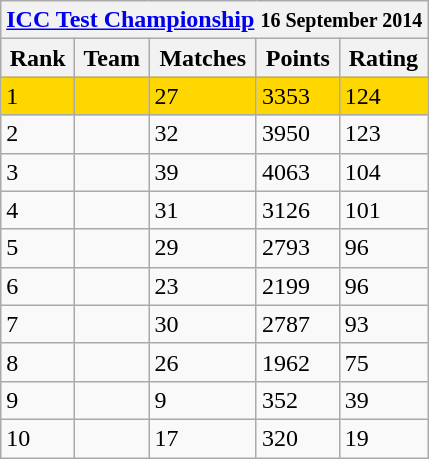<table class="wikitable" style="white-space: nowrap;">
<tr>
<th colspan="5"><a href='#'>ICC Test Championship</a> <small>16 September 2014</small></th>
</tr>
<tr>
<th>Rank</th>
<th>Team</th>
<th>Matches</th>
<th>Points</th>
<th>Rating</th>
</tr>
<tr style="background:gold">
<td>1</td>
<td style="text-align:left"></td>
<td>27</td>
<td>3353</td>
<td>124</td>
</tr>
<tr>
<td>2</td>
<td style="text-align:left"></td>
<td>32</td>
<td>3950</td>
<td>123</td>
</tr>
<tr>
<td>3</td>
<td style="text-align:left"></td>
<td>39</td>
<td>4063</td>
<td>104</td>
</tr>
<tr>
<td>4</td>
<td style="text-align:left"></td>
<td>31</td>
<td>3126</td>
<td>101</td>
</tr>
<tr>
<td>5</td>
<td style="text-align:left"></td>
<td>29</td>
<td>2793</td>
<td>96</td>
</tr>
<tr>
<td>6</td>
<td style="text-align:left"></td>
<td>23</td>
<td>2199</td>
<td>96</td>
</tr>
<tr>
<td>7</td>
<td style="text-align:left"></td>
<td>30</td>
<td>2787</td>
<td>93</td>
</tr>
<tr>
<td>8</td>
<td style="text-align:left"></td>
<td>26</td>
<td>1962</td>
<td>75</td>
</tr>
<tr>
<td>9</td>
<td style="text-align:left"></td>
<td>9</td>
<td>352</td>
<td>39</td>
</tr>
<tr>
<td>10</td>
<td style="text-align:left"></td>
<td>17</td>
<td>320</td>
<td>19</td>
</tr>
</table>
